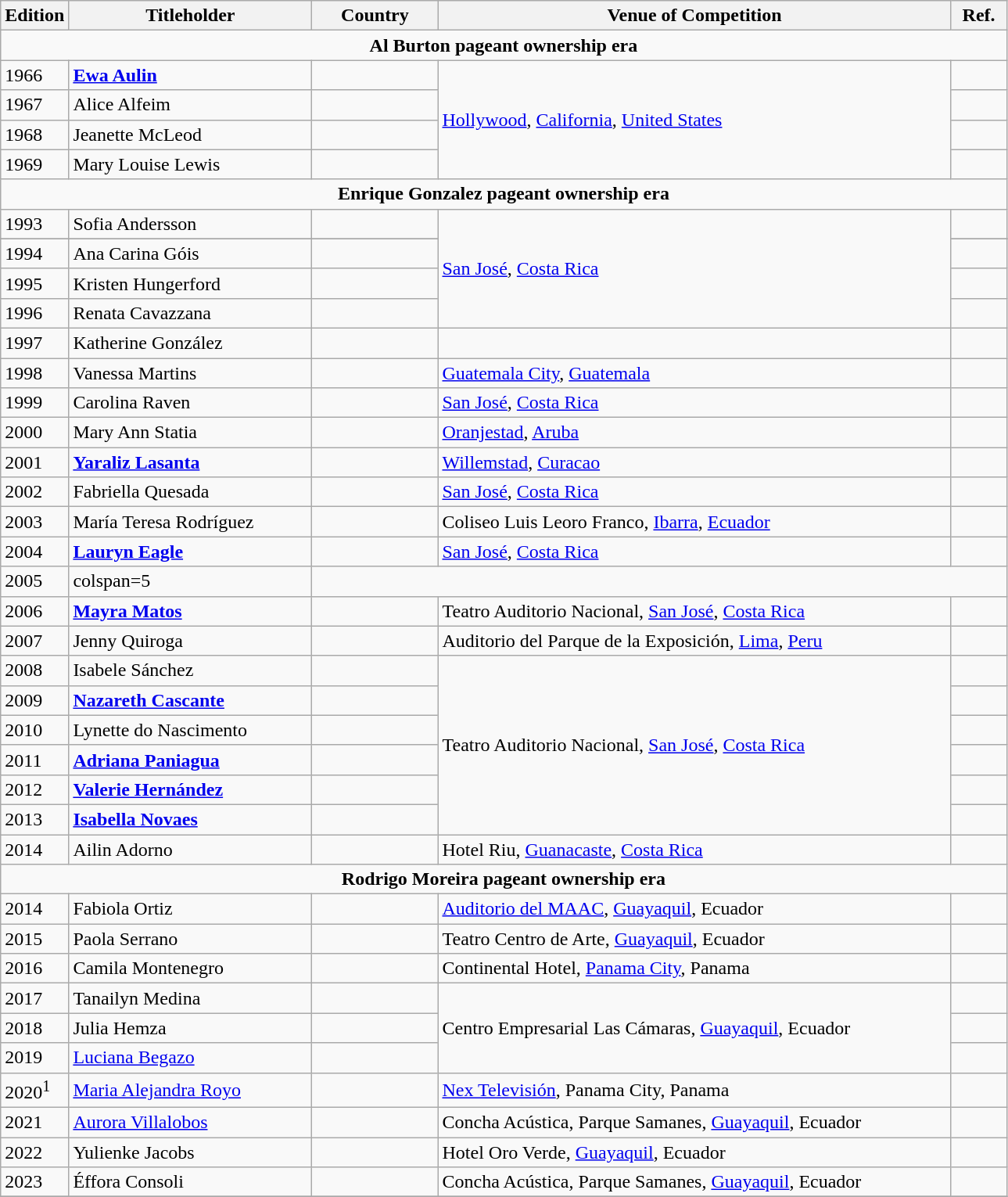<table class="wikitable sortable" font-size: 95%;">
<tr>
<th width="40">Edition</th>
<th width="200">Titleholder</th>
<th width="100">Country</th>
<th width="430">Venue of Competition</th>
<th width="40">Ref.</th>
</tr>
<tr>
<td colspan="7" align="center"><strong>Al Burton pageant ownership era</strong></td>
</tr>
<tr>
<td>1966</td>
<td><strong><a href='#'>Ewa Aulin</a></strong></td>
<td></td>
<td rowspan="4"><a href='#'>Hollywood</a>, <a href='#'>California</a>, <a href='#'>United States</a></td>
<td></td>
</tr>
<tr>
<td>1967</td>
<td>Alice Alfeim</td>
<td></td>
<td></td>
</tr>
<tr>
<td>1968</td>
<td>Jeanette McLeod</td>
<td></td>
<td></td>
</tr>
<tr>
<td>1969</td>
<td>Mary Louise Lewis</td>
<td></td>
<td></td>
</tr>
<tr>
<td colspan="7" align="center"><strong>Enrique Gonzalez pageant ownership era</strong></td>
</tr>
<tr>
<td>1993</td>
<td>Sofia Andersson</td>
<td></td>
<td rowspan=5><a href='#'>San José</a>, <a href='#'>Costa Rica</a></td>
<td></td>
</tr>
<tr>
</tr>
<tr>
<td>1994</td>
<td>Ana Carina Góis</td>
<td></td>
<td></td>
</tr>
<tr>
<td>1995</td>
<td>Kristen Hungerford</td>
<td></td>
<td></td>
</tr>
<tr>
<td>1996</td>
<td>Renata Cavazzana</td>
<td></td>
<td></td>
</tr>
<tr>
<td>1997</td>
<td>Katherine González</td>
<td></td>
<td></td>
</tr>
<tr>
<td>1998</td>
<td>Vanessa Martins</td>
<td></td>
<td><a href='#'>Guatemala City</a>, <a href='#'>Guatemala</a></td>
<td></td>
</tr>
<tr>
<td>1999</td>
<td>Carolina Raven</td>
<td></td>
<td><a href='#'>San José</a>, <a href='#'>Costa Rica</a></td>
<td></td>
</tr>
<tr>
<td>2000</td>
<td>Mary Ann Statia</td>
<td></td>
<td><a href='#'>Oranjestad</a>, <a href='#'>Aruba</a></td>
<td></td>
</tr>
<tr>
<td>2001</td>
<td><strong><a href='#'>Yaraliz Lasanta</a></strong></td>
<td></td>
<td><a href='#'>Willemstad</a>, <a href='#'>Curacao</a></td>
<td></td>
</tr>
<tr>
<td>2002</td>
<td>Fabriella Quesada</td>
<td></td>
<td><a href='#'>San José</a>, <a href='#'>Costa Rica</a></td>
<td></td>
</tr>
<tr>
<td>2003</td>
<td>María Teresa Rodríguez</td>
<td></td>
<td>Coliseo Luis Leoro Franco, <a href='#'>Ibarra</a>, <a href='#'>Ecuador</a></td>
<td></td>
</tr>
<tr>
<td>2004</td>
<td><strong><a href='#'>Lauryn Eagle</a></strong></td>
<td></td>
<td><a href='#'>San José</a>, <a href='#'>Costa Rica</a></td>
<td></td>
</tr>
<tr>
<td>2005</td>
<td>colspan=5 </td>
</tr>
<tr>
<td>2006</td>
<td><strong><a href='#'>Mayra Matos</a></strong></td>
<td></td>
<td>Teatro Auditorio Nacional, <a href='#'>San José</a>, <a href='#'>Costa Rica</a></td>
<td></td>
</tr>
<tr>
<td>2007</td>
<td>Jenny Quiroga</td>
<td></td>
<td>Auditorio del Parque de la Exposición, <a href='#'>Lima</a>, <a href='#'>Peru</a></td>
<td></td>
</tr>
<tr>
<td>2008</td>
<td>Isabele Sánchez</td>
<td></td>
<td rowspan=6>Teatro Auditorio Nacional, <a href='#'>San José</a>, <a href='#'>Costa Rica</a></td>
<td></td>
</tr>
<tr>
<td>2009</td>
<td><strong><a href='#'>Nazareth Cascante</a></strong></td>
<td></td>
<td></td>
</tr>
<tr>
<td>2010</td>
<td>Lynette do Nascimento</td>
<td></td>
<td></td>
</tr>
<tr>
<td>2011</td>
<td><strong><a href='#'>Adriana Paniagua</a></strong></td>
<td></td>
<td></td>
</tr>
<tr>
<td>2012</td>
<td><strong><a href='#'>Valerie Hernández</a></strong></td>
<td></td>
<td></td>
</tr>
<tr>
<td>2013</td>
<td><strong><a href='#'>Isabella Novaes</a></strong></td>
<td></td>
<td></td>
</tr>
<tr>
<td>2014</td>
<td>Ailin Adorno</td>
<td></td>
<td>Hotel Riu, <a href='#'>Guanacaste</a>, <a href='#'>Costa Rica</a></td>
<td></td>
</tr>
<tr>
<td colspan="7" align="center"><strong>Rodrigo Moreira pageant ownership era</strong></td>
</tr>
<tr>
<td>2014</td>
<td>Fabiola Ortiz</td>
<td></td>
<td rowspan="1"><a href='#'>Auditorio del MAAC</a>, <a href='#'>Guayaquil</a>, Ecuador</td>
<td></td>
</tr>
<tr>
<td>2015</td>
<td>Paola Serrano</td>
<td></td>
<td rowspan="1">Teatro Centro de Arte, <a href='#'>Guayaquil</a>, Ecuador</td>
<td></td>
</tr>
<tr>
<td>2016</td>
<td>Camila Montenegro</td>
<td></td>
<td rowspan="1">Continental Hotel, <a href='#'>Panama City</a>, Panama</td>
<td></td>
</tr>
<tr>
<td>2017</td>
<td>Tanailyn Medina</td>
<td></td>
<td rowspan="3">Centro Empresarial Las Cámaras, <a href='#'>Guayaquil</a>, Ecuador</td>
<td></td>
</tr>
<tr>
<td>2018</td>
<td>Julia Hemza</td>
<td></td>
<td></td>
</tr>
<tr>
<td>2019</td>
<td><a href='#'>Luciana Begazo</a></td>
<td></td>
<td></td>
</tr>
<tr>
<td>2020<sup>1</sup></td>
<td><a href='#'>Maria Alejandra Royo</a></td>
<td></td>
<td rowspan="1"><a href='#'>Nex Televisión</a>, Panama City, Panama</td>
<td></td>
</tr>
<tr>
<td>2021</td>
<td><a href='#'>Aurora Villalobos</a></td>
<td></td>
<td rowspan="1">Concha Acústica, Parque Samanes, <a href='#'>Guayaquil</a>, Ecuador</td>
<td></td>
</tr>
<tr>
<td>2022</td>
<td>Yulienke Jacobs</td>
<td></td>
<td rowspan="1">Hotel Oro Verde, <a href='#'>Guayaquil</a>, Ecuador</td>
<td></td>
</tr>
<tr>
<td>2023</td>
<td>Éffora Consoli</td>
<td></td>
<td rowspan="1">Concha Acústica, Parque Samanes, <a href='#'>Guayaquil</a>, Ecuador</td>
<td></td>
</tr>
<tr>
</tr>
</table>
